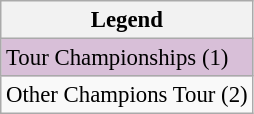<table class="wikitable" style="font-size:95%;">
<tr>
<th>Legend</th>
</tr>
<tr style="background:thistle;">
<td>Tour Championships (1)</td>
</tr>
<tr>
<td>Other Champions Tour (2)</td>
</tr>
</table>
